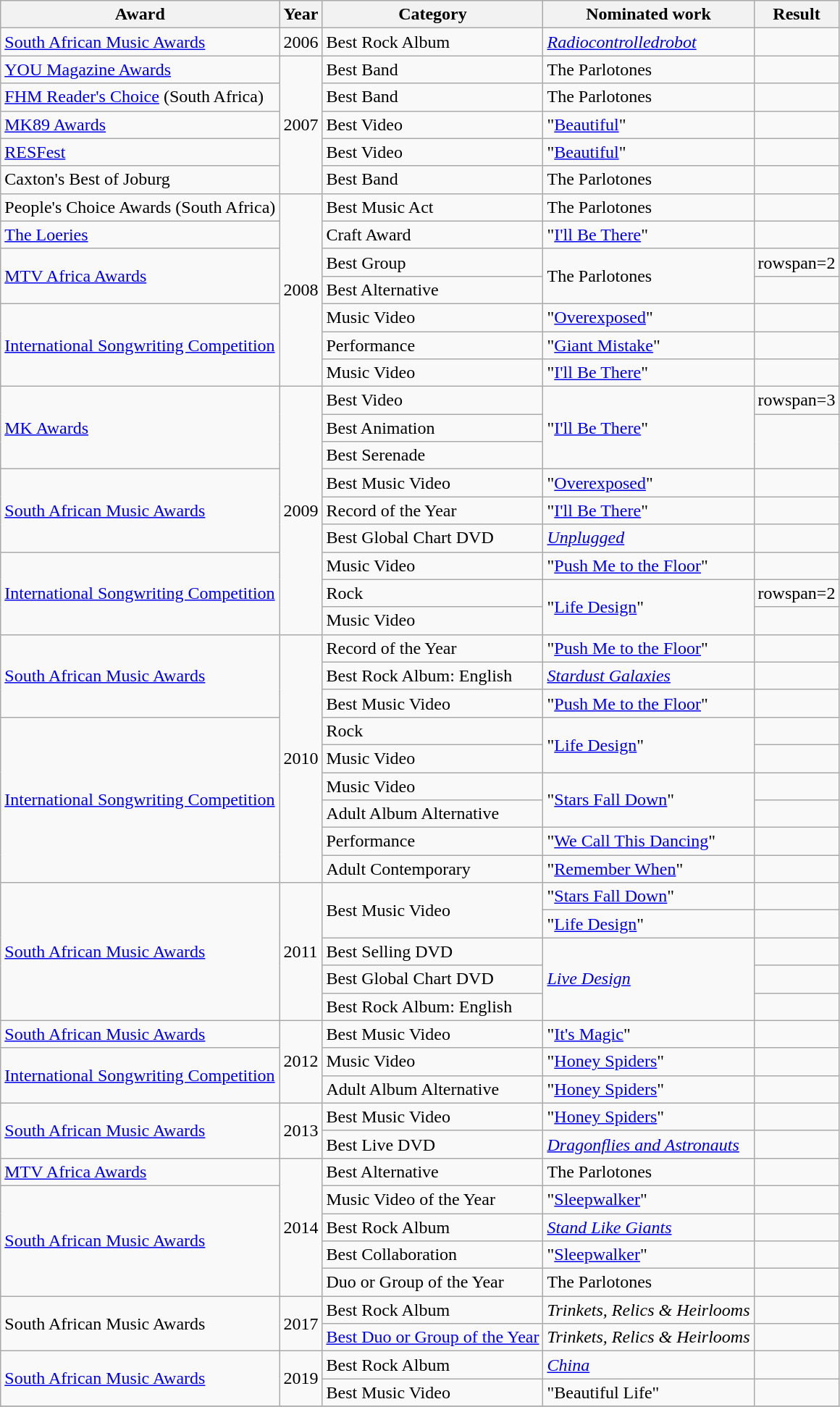<table class="wikitable">
<tr>
<th>Award</th>
<th>Year</th>
<th>Category</th>
<th>Nominated work</th>
<th>Result</th>
</tr>
<tr>
<td><a href='#'>South African Music Awards</a></td>
<td>2006</td>
<td>Best Rock Album</td>
<td><em><a href='#'>Radiocontrolledrobot</a></em></td>
<td></td>
</tr>
<tr>
<td><a href='#'>YOU Magazine Awards</a></td>
<td rowspan=5>2007</td>
<td>Best Band</td>
<td>The Parlotones</td>
<td></td>
</tr>
<tr>
<td><a href='#'>FHM Reader's Choice</a> (South Africa)</td>
<td>Best Band</td>
<td>The Parlotones</td>
<td></td>
</tr>
<tr>
<td><a href='#'>MK89 Awards</a></td>
<td>Best Video</td>
<td>"<a href='#'>Beautiful</a>"</td>
<td></td>
</tr>
<tr>
<td><a href='#'>RESFest</a></td>
<td>Best Video</td>
<td>"<a href='#'>Beautiful</a>"</td>
<td></td>
</tr>
<tr>
<td>Caxton's Best of Joburg</td>
<td>Best Band</td>
<td>The Parlotones</td>
<td></td>
</tr>
<tr>
<td>People's Choice Awards (South Africa)</td>
<td rowspan=7>2008</td>
<td>Best Music Act</td>
<td>The Parlotones</td>
<td></td>
</tr>
<tr>
<td><a href='#'>The Loeries</a></td>
<td>Craft Award</td>
<td>"<a href='#'>I'll Be There</a>"</td>
<td></td>
</tr>
<tr>
<td rowspan=2><a href='#'>MTV Africa Awards</a></td>
<td>Best Group</td>
<td rowspan=2>The Parlotones</td>
<td>rowspan=2 </td>
</tr>
<tr>
<td>Best Alternative</td>
</tr>
<tr>
<td rowspan=3><a href='#'>International Songwriting Competition</a></td>
<td>Music Video</td>
<td>"<a href='#'>Overexposed</a>"</td>
<td></td>
</tr>
<tr>
<td>Performance</td>
<td>"<a href='#'>Giant Mistake</a>"</td>
<td></td>
</tr>
<tr>
<td>Music Video</td>
<td>"<a href='#'>I'll Be There</a>"</td>
<td></td>
</tr>
<tr>
<td rowspan=3><a href='#'>MK Awards</a></td>
<td rowspan=9>2009</td>
<td>Best Video</td>
<td rowspan=3>"<a href='#'>I'll Be There</a>"</td>
<td>rowspan=3 </td>
</tr>
<tr>
<td>Best Animation</td>
</tr>
<tr>
<td>Best Serenade</td>
</tr>
<tr>
<td rowspan=3><a href='#'>South African Music Awards</a></td>
<td>Best Music Video</td>
<td>"<a href='#'>Overexposed</a>"</td>
<td></td>
</tr>
<tr>
<td>Record of the Year</td>
<td>"<a href='#'>I'll Be There</a>"</td>
<td></td>
</tr>
<tr>
<td>Best Global Chart DVD</td>
<td><em><a href='#'>Unplugged</a></em></td>
<td></td>
</tr>
<tr>
<td rowspan=3><a href='#'>International Songwriting Competition</a></td>
<td>Music Video</td>
<td>"<a href='#'>Push Me to the Floor</a>"</td>
<td></td>
</tr>
<tr>
<td>Rock</td>
<td rowspan=2>"<a href='#'>Life Design</a>"</td>
<td>rowspan=2 </td>
</tr>
<tr>
<td>Music Video</td>
</tr>
<tr>
<td rowspan=3><a href='#'>South African Music Awards</a></td>
<td rowspan=9>2010</td>
<td>Record of the Year</td>
<td>"<a href='#'>Push Me to the Floor</a>"</td>
<td></td>
</tr>
<tr>
<td>Best Rock Album: English</td>
<td><em><a href='#'>Stardust Galaxies</a></em></td>
<td></td>
</tr>
<tr>
<td>Best Music Video</td>
<td>"<a href='#'>Push Me to the Floor</a>"</td>
<td></td>
</tr>
<tr>
<td rowspan=6><a href='#'>International Songwriting Competition</a></td>
<td>Rock</td>
<td rowspan=2>"<a href='#'>Life Design</a>"</td>
<td></td>
</tr>
<tr>
<td>Music Video</td>
<td></td>
</tr>
<tr>
<td>Music Video</td>
<td rowspan=2>"<a href='#'>Stars Fall Down</a>"</td>
<td></td>
</tr>
<tr>
<td>Adult Album Alternative</td>
<td></td>
</tr>
<tr>
<td>Performance</td>
<td>"<a href='#'>We Call This Dancing</a>"</td>
<td></td>
</tr>
<tr>
<td>Adult Contemporary</td>
<td>"<a href='#'>Remember When</a>"</td>
<td></td>
</tr>
<tr>
<td rowspan=5><a href='#'>South African Music Awards</a></td>
<td rowspan=5>2011</td>
<td rowspan=2>Best Music Video</td>
<td>"<a href='#'>Stars Fall Down</a>"</td>
<td></td>
</tr>
<tr>
<td>"<a href='#'>Life Design</a>"</td>
<td></td>
</tr>
<tr>
<td>Best Selling DVD</td>
<td rowspan=3><em><a href='#'>Live Design</a></em></td>
<td></td>
</tr>
<tr>
<td>Best Global Chart DVD</td>
<td></td>
</tr>
<tr>
<td>Best Rock Album: English</td>
<td></td>
</tr>
<tr>
<td><a href='#'>South African Music Awards</a></td>
<td rowspan=3>2012</td>
<td>Best Music Video</td>
<td>"<a href='#'>It's Magic</a>"</td>
<td></td>
</tr>
<tr>
<td rowspan=2><a href='#'>International Songwriting Competition</a></td>
<td>Music Video</td>
<td>"<a href='#'>Honey Spiders</a>"</td>
<td></td>
</tr>
<tr>
<td>Adult Album Alternative</td>
<td>"<a href='#'>Honey Spiders</a>"</td>
<td></td>
</tr>
<tr>
<td rowspan=2><a href='#'>South African Music Awards</a></td>
<td rowspan=2>2013</td>
<td>Best Music Video</td>
<td>"<a href='#'>Honey Spiders</a>"</td>
<td></td>
</tr>
<tr>
<td>Best Live DVD</td>
<td><em><a href='#'>Dragonflies and Astronauts</a></em></td>
<td></td>
</tr>
<tr>
<td><a href='#'>MTV Africa Awards</a></td>
<td rowspan=5>2014</td>
<td>Best Alternative</td>
<td>The Parlotones</td>
<td></td>
</tr>
<tr>
<td rowspan=4><a href='#'>South African Music Awards</a></td>
<td>Music Video of the Year</td>
<td>"<a href='#'>Sleepwalker</a>"</td>
<td></td>
</tr>
<tr>
<td>Best Rock Album</td>
<td><em><a href='#'>Stand Like Giants</a></em></td>
<td></td>
</tr>
<tr>
<td>Best Collaboration</td>
<td>"<a href='#'>Sleepwalker</a>"</td>
<td></td>
</tr>
<tr>
<td>Duo or Group of the Year</td>
<td>The Parlotones</td>
<td></td>
</tr>
<tr>
<td rowspan=2>South African Music Awards</td>
<td rowspan=2>2017</td>
<td>Best Rock Album</td>
<td><em>Trinkets, Relics & Heirlooms</em></td>
<td></td>
</tr>
<tr>
<td><a href='#'>Best Duo or Group of the Year</a></td>
<td><em>Trinkets, Relics & Heirlooms</em></td>
<td></td>
</tr>
<tr |->
<td rowspan=2><a href='#'>South African Music Awards</a></td>
<td rowspan=2>2019</td>
<td>Best Rock Album</td>
<td><em><a href='#'>China</a></em></td>
<td></td>
</tr>
<tr>
<td>Best Music Video</td>
<td>"Beautiful Life"</td>
<td></td>
</tr>
<tr>
</tr>
</table>
